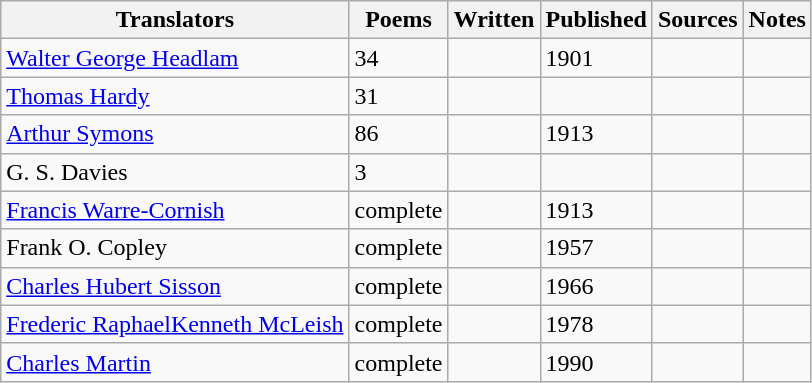<table class="wikitable">
<tr>
<th>Translators</th>
<th>Poems</th>
<th>Written</th>
<th>Published</th>
<th>Sources</th>
<th>Notes</th>
</tr>
<tr>
<td><a href='#'>Walter George Headlam</a></td>
<td>34</td>
<td></td>
<td>1901</td>
<td></td>
<td></td>
</tr>
<tr>
<td><a href='#'>Thomas Hardy</a></td>
<td>31</td>
<td></td>
<td></td>
<td></td>
<td></td>
</tr>
<tr>
<td><a href='#'>Arthur Symons</a></td>
<td>86</td>
<td></td>
<td>1913</td>
<td></td>
<td></td>
</tr>
<tr>
<td>G. S. Davies</td>
<td>3</td>
<td></td>
<td></td>
<td></td>
<td></td>
</tr>
<tr>
<td><a href='#'>Francis Warre-Cornish</a></td>
<td>complete</td>
<td></td>
<td>1913</td>
<td></td>
<td></td>
</tr>
<tr>
<td>Frank O. Copley</td>
<td>complete</td>
<td></td>
<td>1957</td>
<td></td>
<td></td>
</tr>
<tr>
<td><a href='#'>Charles Hubert Sisson</a></td>
<td>complete</td>
<td></td>
<td>1966</td>
<td></td>
<td></td>
</tr>
<tr>
<td><a href='#'>Frederic Raphael</a><a href='#'>Kenneth McLeish</a></td>
<td>complete</td>
<td></td>
<td>1978</td>
<td></td>
<td></td>
</tr>
<tr>
<td><a href='#'>Charles Martin</a></td>
<td>complete</td>
<td></td>
<td>1990</td>
<td></td>
<td></td>
</tr>
</table>
